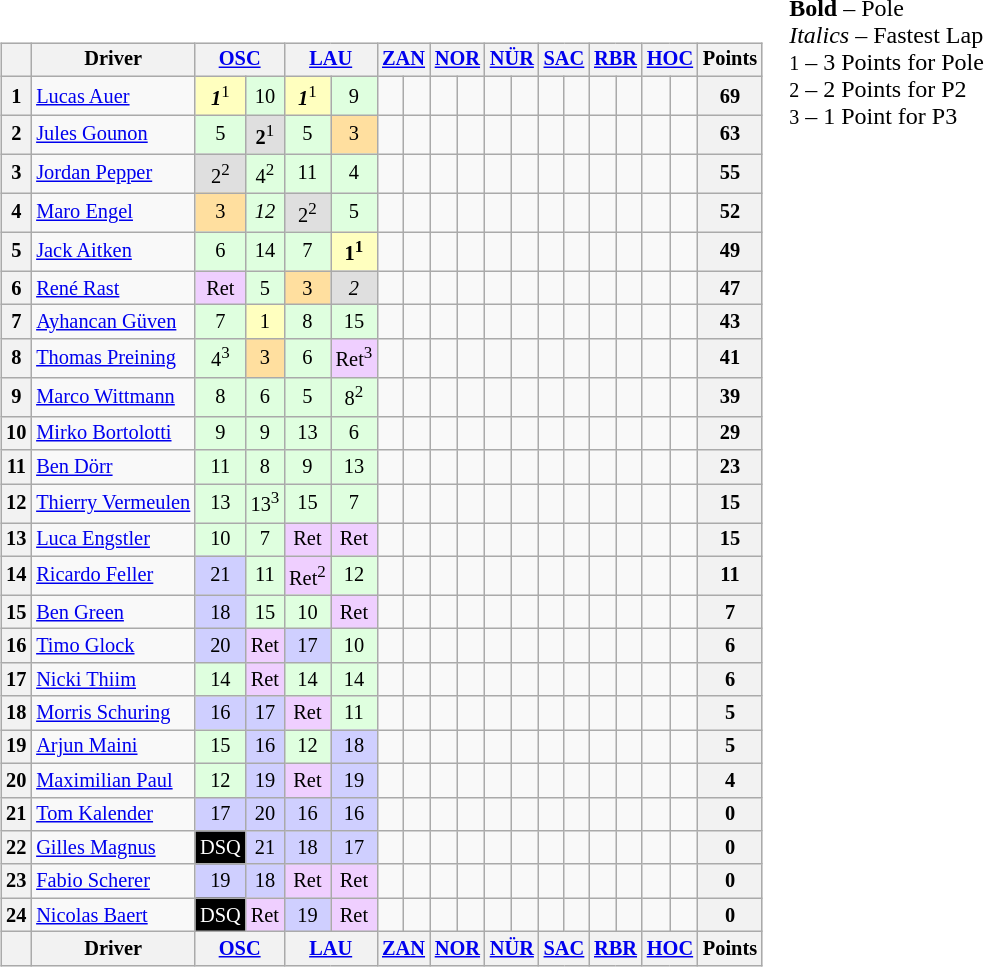<table>
<tr>
<td><br><table class="wikitable" style="font-size:85%; text-align:center;">
<tr>
<th></th>
<th>Driver</th>
<th colspan="2"><a href='#'>OSC</a><br></th>
<th colspan="2"><a href='#'>LAU</a><br></th>
<th colspan="2"><a href='#'>ZAN</a><br></th>
<th colspan="2"><a href='#'>NOR</a><br></th>
<th colspan="2"><a href='#'>NÜR</a><br></th>
<th colspan="2"><a href='#'>SAC</a><br></th>
<th colspan="2"><a href='#'>RBR</a><br></th>
<th colspan="2"><a href='#'>HOC</a><br></th>
<th>Points</th>
</tr>
<tr>
<th>1</th>
<td align="left"> <a href='#'>Lucas Auer</a></td>
<td style="background:#FFFFBF;"><strong><em>1</em></strong><sup>1</sup></td>
<td style="background:#DFFFDF;">10</td>
<td style="background:#FFFFBF;"><strong><em>1</em></strong><sup>1</sup></td>
<td style="background:#DFFFDF;">9</td>
<td></td>
<td></td>
<td></td>
<td></td>
<td></td>
<td></td>
<td></td>
<td></td>
<td></td>
<td></td>
<td></td>
<td></td>
<th>69</th>
</tr>
<tr>
<th>2</th>
<td align="left"> <a href='#'>Jules Gounon</a></td>
<td style="background:#DFFFDF;">5</td>
<td style="background:#DFDFDF;"><strong>2</strong><sup>1</sup></td>
<td style="background:#DFFFDF;">5</td>
<td style="background:#FFDF9F;">3</td>
<td></td>
<td></td>
<td></td>
<td></td>
<td></td>
<td></td>
<td></td>
<td></td>
<td></td>
<td></td>
<td></td>
<td></td>
<th>63</th>
</tr>
<tr>
<th>3</th>
<td align="left"> <a href='#'>Jordan Pepper</a></td>
<td style="background:#DFDFDF;">2<sup>2</sup></td>
<td style="background:#DFFFDF;">4<sup>2</sup></td>
<td style="background:#DFFFDF;">11</td>
<td style="background:#DFFFDF;">4</td>
<td></td>
<td></td>
<td></td>
<td></td>
<td></td>
<td></td>
<td></td>
<td></td>
<td></td>
<td></td>
<td></td>
<td></td>
<th>55</th>
</tr>
<tr>
<th>4</th>
<td align="left"> <a href='#'>Maro Engel</a></td>
<td style="background:#FFDF9F;">3</td>
<td style="background:#DFFFDF;"><em>12</em></td>
<td style="background:#DFDFDF;">2<sup>2</sup></td>
<td style="background:#DFFFDF;">5</td>
<td></td>
<td></td>
<td></td>
<td></td>
<td></td>
<td></td>
<td></td>
<td></td>
<td></td>
<td></td>
<td></td>
<td></td>
<th>52</th>
</tr>
<tr>
<th>5</th>
<td align="left"> <a href='#'>Jack Aitken</a></td>
<td style="background:#DFFFDF;">6</td>
<td style="background:#DFFFDF;">14</td>
<td style="background:#DFFFDF;">7</td>
<td style="background:#FFFFBF;"><strong>1<sup>1</sup></strong></td>
<td></td>
<td></td>
<td></td>
<td></td>
<td></td>
<td></td>
<td></td>
<td></td>
<td></td>
<td></td>
<td></td>
<td></td>
<th>49</th>
</tr>
<tr>
<th>6</th>
<td align="left"> <a href='#'>René Rast</a></td>
<td style="background:#EFCFFF;">Ret</td>
<td style="background:#DFFFDF;">5</td>
<td style="background:#FFDF9F;">3</td>
<td style="background:#DFDFDF;"><em>2</em></td>
<td></td>
<td></td>
<td></td>
<td></td>
<td></td>
<td></td>
<td></td>
<td></td>
<td></td>
<td></td>
<td></td>
<td></td>
<th>47</th>
</tr>
<tr>
<th>7</th>
<td align="left"> <a href='#'>Ayhancan Güven</a></td>
<td style="background:#DFFFDF;">7</td>
<td style="background:#FFFFBF;">1</td>
<td style="background:#DFFFDF;">8</td>
<td style="background:#DFFFDF;">15</td>
<td></td>
<td></td>
<td></td>
<td></td>
<td></td>
<td></td>
<td></td>
<td></td>
<td></td>
<td></td>
<td></td>
<td></td>
<th>43</th>
</tr>
<tr>
<th>8</th>
<td align="left"> <a href='#'>Thomas Preining</a></td>
<td style="background:#DFFFDF;">4<sup>3</sup></td>
<td style="background:#FFDF9F;">3</td>
<td style="background:#DFFFDF;">6</td>
<td style="background:#EFCFFF;">Ret<sup>3</sup></td>
<td></td>
<td></td>
<td></td>
<td></td>
<td></td>
<td></td>
<td></td>
<td></td>
<td></td>
<td></td>
<td></td>
<td></td>
<th>41</th>
</tr>
<tr>
<th>9</th>
<td align="left"> <a href='#'>Marco Wittmann</a></td>
<td style="background:#DFFFDF;">8</td>
<td style="background:#DFFFDF;">6</td>
<td style="background:#DFFFDF;">5</td>
<td style="background:#DFFFDF;">8<sup>2</sup></td>
<td></td>
<td></td>
<td></td>
<td></td>
<td></td>
<td></td>
<td></td>
<td></td>
<td></td>
<td></td>
<td></td>
<td></td>
<th>39</th>
</tr>
<tr>
<th>10</th>
<td align="left"> <a href='#'>Mirko Bortolotti</a></td>
<td style="background:#DFFFDF;">9</td>
<td style="background:#DFFFDF;">9</td>
<td style="background:#DFFFDF;">13</td>
<td style="background:#DFFFDF;">6</td>
<td></td>
<td></td>
<td></td>
<td></td>
<td></td>
<td></td>
<td></td>
<td></td>
<td></td>
<td></td>
<td></td>
<td></td>
<th>29</th>
</tr>
<tr>
<th>11</th>
<td align="left"> <a href='#'>Ben Dörr</a></td>
<td style="background:#DFFFDF;">11</td>
<td style="background:#DFFFDF;">8</td>
<td style="background:#DFFFDF;">9</td>
<td style="background:#DFFFDF;">13</td>
<td></td>
<td></td>
<td></td>
<td></td>
<td></td>
<td></td>
<td></td>
<td></td>
<td></td>
<td></td>
<td></td>
<td></td>
<th>23</th>
</tr>
<tr>
<th>12</th>
<td nowrap="" align="left"> <a href='#'>Thierry Vermeulen</a></td>
<td style="background:#DFFFDF;">13</td>
<td style="background:#DFFFDF;">13<sup>3</sup></td>
<td style="background:#DFFFDF;">15</td>
<td style="background:#DFFFDF;">7</td>
<td></td>
<td></td>
<td></td>
<td></td>
<td></td>
<td></td>
<td></td>
<td></td>
<td></td>
<td></td>
<td></td>
<td></td>
<th>15</th>
</tr>
<tr>
<th>13</th>
<td align="left"> <a href='#'>Luca Engstler</a></td>
<td style="background:#DFFFDF;">10</td>
<td style="background:#DFFFDF;">7</td>
<td style="background:#EFCFFF;">Ret</td>
<td style="background:#EFCFFF;">Ret</td>
<td></td>
<td></td>
<td></td>
<td></td>
<td></td>
<td></td>
<td></td>
<td></td>
<td></td>
<td></td>
<td></td>
<td></td>
<th>15</th>
</tr>
<tr>
<th>14</th>
<td align="left"> <a href='#'>Ricardo Feller</a></td>
<td style="background:#CFCFFF;">21</td>
<td style="background:#DFFFDF;">11</td>
<td style="background:#EFCFFF;">Ret<sup>2</sup></td>
<td style="background:#DFFFDF;">12</td>
<td></td>
<td></td>
<td></td>
<td></td>
<td></td>
<td></td>
<td></td>
<td></td>
<td></td>
<td></td>
<td></td>
<td></td>
<th>11</th>
</tr>
<tr>
<th>15</th>
<td align="left"> <a href='#'>Ben Green</a></td>
<td style="background:#CFCFFF;">18</td>
<td style="background:#DFFFDF;">15</td>
<td style="background:#DFFFDF;">10</td>
<td style="background:#EFCFFF;">Ret</td>
<td></td>
<td></td>
<td></td>
<td></td>
<td></td>
<td></td>
<td></td>
<td></td>
<td></td>
<td></td>
<td></td>
<td></td>
<th>7</th>
</tr>
<tr>
<th>16</th>
<td align="left"> <a href='#'>Timo Glock</a></td>
<td style="background:#CFCFFF;">20</td>
<td style="background:#EFCFFF;">Ret</td>
<td style="background:#CFCFFF;">17</td>
<td style="background:#DFFFDF;">10</td>
<td></td>
<td></td>
<td></td>
<td></td>
<td></td>
<td></td>
<td></td>
<td></td>
<td></td>
<td></td>
<td></td>
<td></td>
<th>6</th>
</tr>
<tr>
<th>17</th>
<td align="left"> <a href='#'>Nicki Thiim</a></td>
<td style="background:#DFFFDF;">14</td>
<td style="background:#EFCFFF;">Ret</td>
<td style="background:#DFFFDF;">14</td>
<td style="background:#DFFFDF;">14</td>
<td></td>
<td></td>
<td></td>
<td></td>
<td></td>
<td></td>
<td></td>
<td></td>
<td></td>
<td></td>
<td></td>
<td></td>
<th>6</th>
</tr>
<tr>
<th>18</th>
<td align="left"> <a href='#'>Morris Schuring</a></td>
<td style="background:#CFCFFF;">16</td>
<td style="background:#CFCFFF;">17</td>
<td style="background:#EFCFFF;">Ret</td>
<td style="background:#DFFFDF;">11</td>
<td></td>
<td></td>
<td></td>
<td></td>
<td></td>
<td></td>
<td></td>
<td></td>
<td></td>
<td></td>
<td></td>
<td></td>
<th>5</th>
</tr>
<tr>
<th>19</th>
<td align="left"> <a href='#'>Arjun Maini</a></td>
<td style="background:#DFFFDF;">15</td>
<td style="background:#CFCFFF;">16</td>
<td style="background:#DFFFDF;">12</td>
<td style="background:#CFCFFF;">18</td>
<td></td>
<td></td>
<td></td>
<td></td>
<td></td>
<td></td>
<td></td>
<td></td>
<td></td>
<td></td>
<td></td>
<td></td>
<th>5</th>
</tr>
<tr>
<th>20</th>
<td align="left"> <a href='#'>Maximilian Paul</a></td>
<td style="background:#DFFFDF;">12</td>
<td style="background:#CFCFFF;">19</td>
<td style="background:#EFCFFF;">Ret</td>
<td style="background:#CFCFFF;">19</td>
<td></td>
<td></td>
<td></td>
<td></td>
<td></td>
<td></td>
<td></td>
<td></td>
<td></td>
<td></td>
<td></td>
<td></td>
<th>4</th>
</tr>
<tr>
<th>21</th>
<td align="left"> <a href='#'>Tom Kalender</a></td>
<td style="background:#CFCFFF;">17</td>
<td style="background:#CFCFFF;">20</td>
<td style="background:#CFCFFF;">16</td>
<td style="background:#CFCFFF;">16</td>
<td></td>
<td></td>
<td></td>
<td></td>
<td></td>
<td></td>
<td></td>
<td></td>
<td></td>
<td></td>
<td></td>
<td></td>
<th>0</th>
</tr>
<tr>
<th>22</th>
<td align="left"> <a href='#'>Gilles Magnus</a></td>
<td style="background-color:#000000;color:white">DSQ</td>
<td style="background:#CFCFFF;">21</td>
<td style="background:#CFCFFF;">18</td>
<td style="background:#CFCFFF;">17</td>
<td></td>
<td></td>
<td></td>
<td></td>
<td></td>
<td></td>
<td></td>
<td></td>
<td></td>
<td></td>
<td></td>
<td></td>
<th>0</th>
</tr>
<tr>
<th>23</th>
<td align="left"> <a href='#'>Fabio Scherer</a></td>
<td style="background:#CFCFFF;">19</td>
<td style="background:#CFCFFF;">18</td>
<td style="background:#EFCFFF;">Ret</td>
<td style="background:#EFCFFF;">Ret</td>
<td></td>
<td></td>
<td></td>
<td></td>
<td></td>
<td></td>
<td></td>
<td></td>
<td></td>
<td></td>
<td></td>
<td></td>
<th>0</th>
</tr>
<tr>
<th>24</th>
<td align="left"> <a href='#'>Nicolas Baert</a></td>
<td style="background-color:#000000;color:white">DSQ</td>
<td style="background:#EFCFFF;">Ret</td>
<td style="background:#CFCFFF;">19</td>
<td style="background:#EFCFFF;">Ret</td>
<td></td>
<td></td>
<td></td>
<td></td>
<td></td>
<td></td>
<td></td>
<td></td>
<td></td>
<td></td>
<td></td>
<td></td>
<th>0</th>
</tr>
<tr>
<th></th>
<th>Driver</th>
<th colspan="2"><a href='#'>OSC</a><br></th>
<th colspan="2"><a href='#'>LAU</a><br></th>
<th colspan="2"><a href='#'>ZAN</a><br></th>
<th colspan="2"><a href='#'>NOR</a><br></th>
<th colspan="2"><a href='#'>NÜR</a><br></th>
<th colspan="2"><a href='#'>SAC</a><br></th>
<th colspan="2"><a href='#'>RBR</a><br></th>
<th colspan="2"><a href='#'>HOC</a><br></th>
<th>Points</th>
</tr>
</table>
</td>
<td valign="top"><span><strong>Bold</strong> – Pole</span><br><span><em>Italics</em> – Fastest Lap</span><br><span><small>1</small> – 3 Points for Pole</span><br><span><small>2</small> – 2 Points for P2</span><br><span><small>3</small> – 1 Point for P3</span></td>
</tr>
</table>
